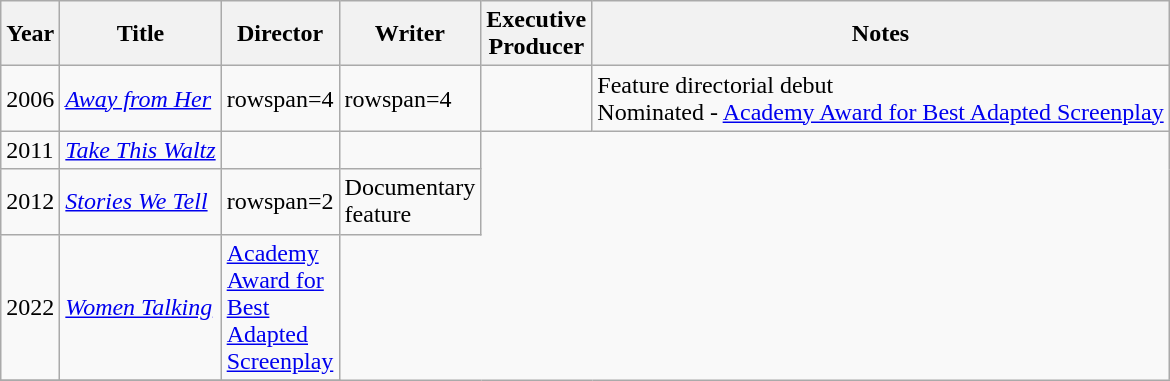<table class="wikitable">
<tr>
<th>Year</th>
<th>Title</th>
<th width=65>Director</th>
<th width=65>Writer</th>
<th width=65>Executive<br>Producer</th>
<th>Notes</th>
</tr>
<tr>
<td>2006</td>
<td><em><a href='#'>Away from Her</a></em></td>
<td>rowspan=4 </td>
<td>rowspan=4 </td>
<td></td>
<td>Feature directorial debut <br> Nominated - <a href='#'>Academy Award for Best Adapted Screenplay</a></td>
</tr>
<tr>
<td>2011</td>
<td><em><a href='#'>Take This Waltz</a></em></td>
<td></td>
<td></td>
</tr>
<tr>
<td>2012</td>
<td><em><a href='#'>Stories We Tell</a></em></td>
<td>rowspan=2 </td>
<td>Documentary feature</td>
</tr>
<tr>
<td>2022</td>
<td><em><a href='#'>Women Talking</a></em></td>
<td><a href='#'>Academy Award for Best Adapted Screenplay</a></td>
</tr>
<tr>
</tr>
</table>
